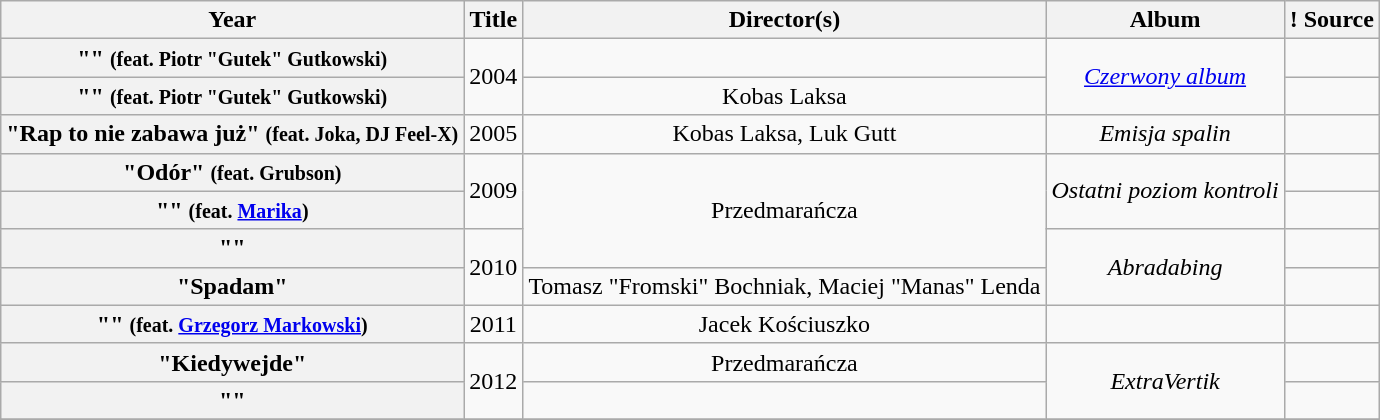<table class="wikitable plainrowheaders" border="1" style="text-align: center;">
<tr>
<th scope="col">Year</th>
<th scope="col">Title</th>
<th scope="col">Director(s)</th>
<th scope="col">Album</th>
<th scope="col">! Source</th>
</tr>
<tr>
<th scope="row">"" <small>(feat. Piotr "Gutek" Gutkowski)</small></th>
<td rowspan=2>2004</td>
<td></td>
<td rowspan=2><em><a href='#'>Czerwony album</a></em></td>
<td></td>
</tr>
<tr>
<th scope="row">""  <small>(feat. Piotr "Gutek" Gutkowski)</small></th>
<td>Kobas Laksa</td>
<td></td>
</tr>
<tr>
<th scope="row">"Rap to nie zabawa już"  <small>(feat. Joka, DJ Feel-X)</small></th>
<td>2005</td>
<td>Kobas Laksa, Luk Gutt</td>
<td><em>Emisja spalin</em></td>
<td></td>
</tr>
<tr>
<th scope="row">"Odór" <small>(feat. Grubson)</small></th>
<td rowspan=2>2009</td>
<td rowspan=3>Przedmarańcza</td>
<td rowspan=2><em>Ostatni poziom kontroli</em></td>
<td></td>
</tr>
<tr>
<th scope="row">"" <small>(feat. <a href='#'>Marika</a>)</small></th>
<td></td>
</tr>
<tr>
<th scope="row">""</th>
<td rowspan=2>2010</td>
<td rowspan=2><em>Abradabing</em></td>
<td></td>
</tr>
<tr>
<th scope="row">"Spadam"</th>
<td>Tomasz "Fromski" Bochniak, Maciej "Manas" Lenda</td>
<td></td>
</tr>
<tr>
<th scope="row">"" <small>(feat. <a href='#'>Grzegorz Markowski</a>)</small></th>
<td>2011</td>
<td>Jacek Kościuszko</td>
<td></td>
<td></td>
</tr>
<tr>
<th scope="row">"Kiedywejde"</th>
<td rowspan=2>2012</td>
<td>Przedmarańcza</td>
<td rowspan=2><em>ExtraVertik</em></td>
<td></td>
</tr>
<tr>
<th scope="row">""</th>
<td></td>
<td></td>
</tr>
<tr>
</tr>
</table>
